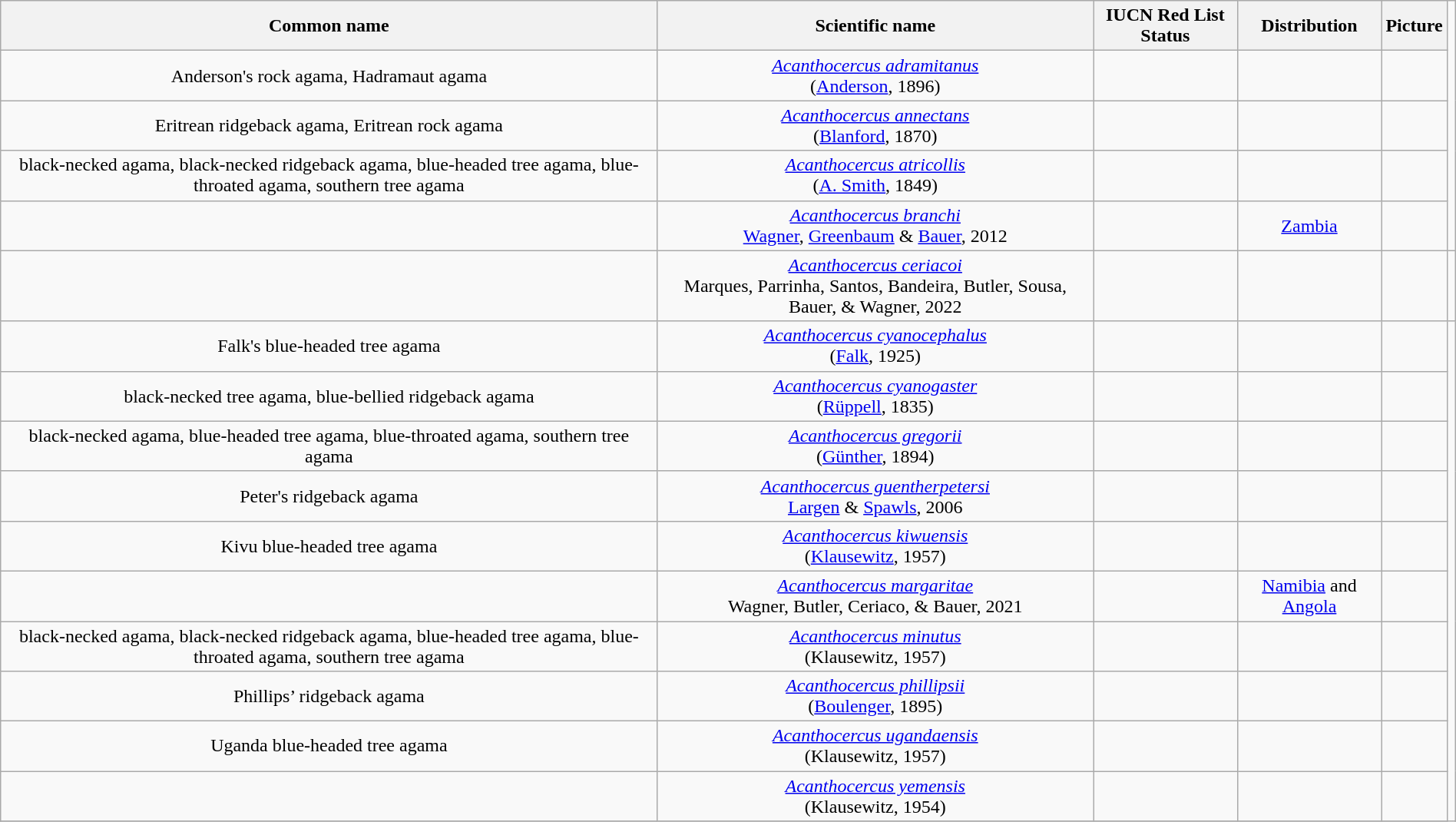<table class="wikitable sortable" style="width:100%;text-align:center">
<tr>
<th scope="col">Common name</th>
<th scope="col">Scientific name</th>
<th scope="col">IUCN Red List Status</th>
<th scope="col" class="unsortable">Distribution</th>
<th scope="col" class="unsortable">Picture</th>
</tr>
<tr>
<td>Anderson's rock agama, Hadramaut agama</td>
<td><em><a href='#'>Acanthocercus adramitanus</a></em> <br> (<a href='#'>Anderson</a>, 1896)</td>
<td></td>
<td></td>
<td></td>
</tr>
<tr>
<td>Eritrean ridgeback agama, Eritrean rock agama</td>
<td><em><a href='#'>Acanthocercus annectans</a></em> <br> (<a href='#'>Blanford</a>, 1870)</td>
<td></td>
<td></td>
<td></td>
</tr>
<tr>
<td>black-necked agama,  black-necked ridgeback agama, blue-headed tree agama, blue-throated agama, southern tree agama</td>
<td><em><a href='#'>Acanthocercus atricollis</a></em> <br> (<a href='#'>A. Smith</a>, 1849)</td>
<td></td>
<td></td>
<td></td>
</tr>
<tr>
<td></td>
<td><em><a href='#'>Acanthocercus branchi</a></em> <br> <a href='#'>Wagner</a>, <a href='#'>Greenbaum</a> & <a href='#'>Bauer</a>, 2012</td>
<td></td>
<td><a href='#'>Zambia</a></td>
<td></td>
</tr>
<tr>
<td></td>
<td><em><a href='#'>Acanthocercus ceriacoi</a></em> <br> Marques, Parrinha, Santos, Bandeira, Butler, Sousa, Bauer, & Wagner, 2022</td>
<td></td>
<td></td>
<td></td>
<td></td>
</tr>
<tr>
<td>Falk's blue-headed tree agama</td>
<td><em><a href='#'>Acanthocercus cyanocephalus</a></em> <br> (<a href='#'>Falk</a>, 1925)</td>
<td></td>
<td></td>
<td></td>
</tr>
<tr>
<td>black-necked tree agama, blue-bellied ridgeback agama</td>
<td><em><a href='#'>Acanthocercus cyanogaster</a></em> <br>(<a href='#'>Rüppell</a>, 1835)</td>
<td></td>
<td></td>
<td></td>
</tr>
<tr>
<td>black-necked agama, blue-headed tree agama, blue-throated agama, southern tree agama</td>
<td><em><a href='#'>Acanthocercus gregorii</a></em> <br> (<a href='#'>Günther</a>, 1894)</td>
<td></td>
<td></td>
<td></td>
</tr>
<tr>
<td>Peter's ridgeback agama</td>
<td><em><a href='#'>Acanthocercus guentherpetersi</a></em> <br> <a href='#'>Largen</a> & <a href='#'>Spawls</a>, 2006</td>
<td></td>
<td></td>
<td></td>
</tr>
<tr>
<td>Kivu blue-headed tree agama</td>
<td><em><a href='#'>Acanthocercus kiwuensis</a></em> <br> (<a href='#'>Klausewitz</a>, 1957)</td>
<td></td>
<td></td>
<td></td>
</tr>
<tr>
<td></td>
<td><em><a href='#'>Acanthocercus margaritae</a></em> <br> Wagner, Butler, Ceriaco, & Bauer, 2021</td>
<td></td>
<td><a href='#'>Namibia</a> and <a href='#'>Angola</a></td>
<td></td>
</tr>
<tr>
<td>black-necked agama, black-necked ridgeback agama, blue-headed tree agama, blue-throated agama, southern tree agama</td>
<td><em><a href='#'>Acanthocercus minutus</a></em> <br> (Klausewitz, 1957)</td>
<td></td>
<td></td>
<td></td>
</tr>
<tr>
<td>Phillips’ ridgeback agama</td>
<td><em><a href='#'>Acanthocercus phillipsii</a></em> <br> (<a href='#'>Boulenger</a>, 1895)</td>
<td></td>
<td></td>
<td></td>
</tr>
<tr>
<td>Uganda blue-headed tree agama</td>
<td><em><a href='#'>Acanthocercus ugandaensis</a></em> <br> (Klausewitz, 1957)</td>
<td></td>
<td></td>
<td></td>
</tr>
<tr>
<td></td>
<td><em><a href='#'>Acanthocercus yemensis</a></em> <br> (Klausewitz, 1954)</td>
<td></td>
<td></td>
<td></td>
</tr>
<tr>
</tr>
</table>
